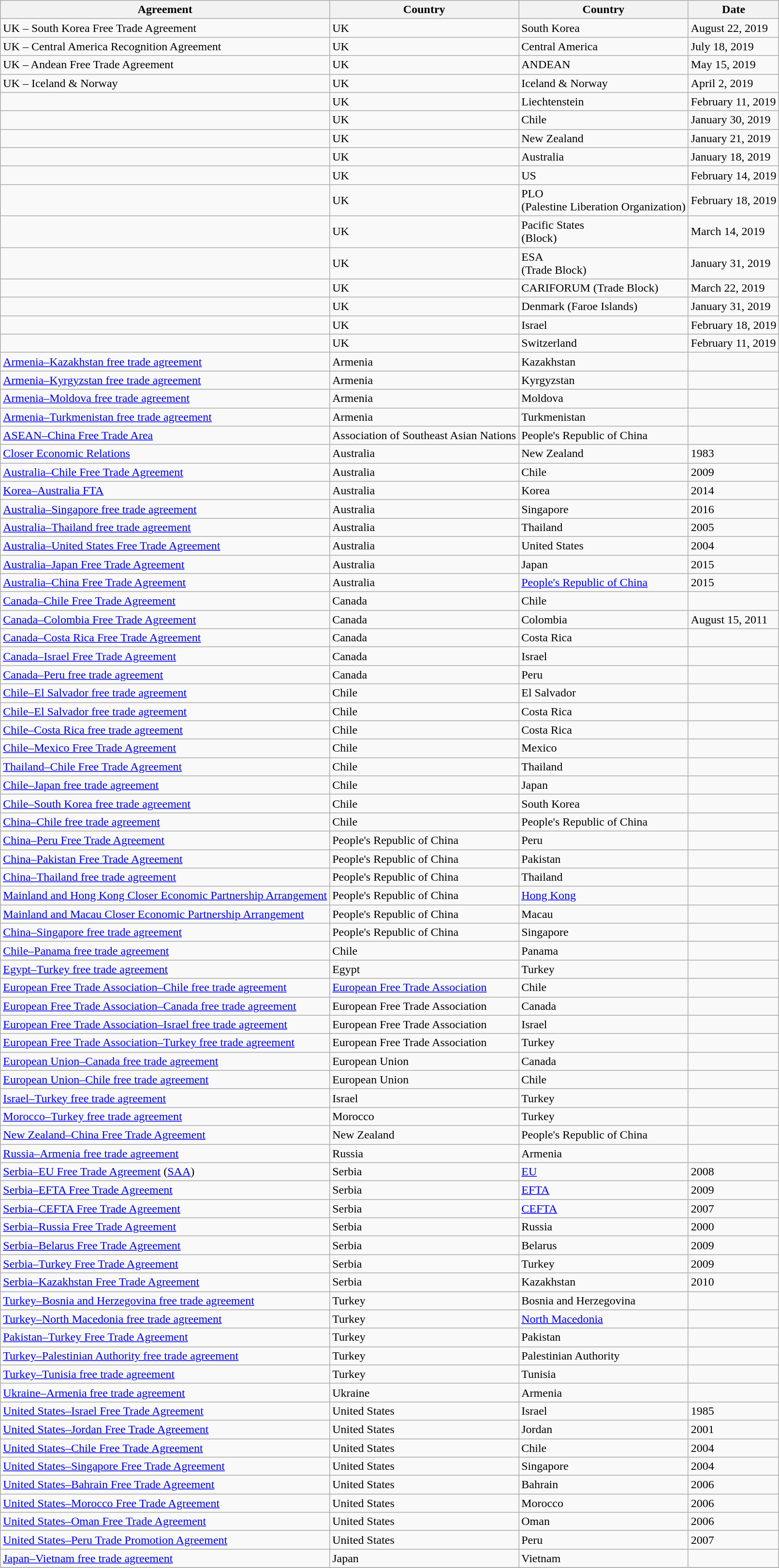<table class="wikitable sortable">
<tr>
<th>Agreement</th>
<th>Country</th>
<th>Country</th>
<th>Date</th>
</tr>
<tr>
<td>UK – South Korea Free Trade Agreement<br></td>
<td>UK</td>
<td>South Korea</td>
<td>August 22, 2019</td>
</tr>
<tr>
<td>UK – Central America Recognition Agreement<br></td>
<td>UK</td>
<td>Central America</td>
<td>July 18, 2019</td>
</tr>
<tr>
<td>UK – Andean Free Trade Agreement<br></td>
<td>UK</td>
<td>ANDEAN</td>
<td>May 15, 2019</td>
</tr>
<tr>
<td>UK – Iceland & Norway<br></td>
<td>UK</td>
<td>Iceland & Norway</td>
<td>April 2, 2019</td>
</tr>
<tr>
<td><br></td>
<td>UK</td>
<td>Liechtenstein</td>
<td>February 11, 2019</td>
</tr>
<tr>
<td><br></td>
<td>UK</td>
<td>Chile</td>
<td>January 30, 2019</td>
</tr>
<tr>
<td><br></td>
<td>UK</td>
<td>New Zealand</td>
<td>January 21, 2019</td>
</tr>
<tr>
<td><br></td>
<td>UK</td>
<td>Australia</td>
<td>January 18, 2019</td>
</tr>
<tr>
<td><br></td>
<td>UK</td>
<td>US</td>
<td>February 14, 2019</td>
</tr>
<tr>
<td><br></td>
<td>UK<br></td>
<td>PLO<br>(Palestine Liberation Organization)</td>
<td>February 18, 2019</td>
</tr>
<tr>
<td><br></td>
<td>UK</td>
<td>Pacific States<br>(Block)</td>
<td>March 14, 2019</td>
</tr>
<tr>
<td><br></td>
<td>UK</td>
<td>ESA<br>(Trade Block)</td>
<td>January 31, 2019</td>
</tr>
<tr>
<td><br></td>
<td>UK</td>
<td>CARIFORUM (Trade Block)</td>
<td>March 22, 2019</td>
</tr>
<tr>
<td> </td>
<td>UK</td>
<td>Denmark (Faroe Islands)</td>
<td>January 31, 2019</td>
</tr>
<tr>
<td> </td>
<td>UK</td>
<td>Israel</td>
<td>February 18, 2019</td>
</tr>
<tr>
<td> </td>
<td>UK</td>
<td>Switzerland</td>
<td>February 11, 2019</td>
</tr>
<tr>
<td><a href='#'>Armenia–Kazakhstan free trade agreement</a></td>
<td>Armenia</td>
<td>Kazakhstan</td>
<td></td>
</tr>
<tr>
<td><a href='#'>Armenia–Kyrgyzstan free trade agreement</a></td>
<td>Armenia</td>
<td>Kyrgyzstan</td>
<td></td>
</tr>
<tr>
<td><a href='#'>Armenia–Moldova free trade agreement</a></td>
<td>Armenia</td>
<td>Moldova</td>
<td></td>
</tr>
<tr>
<td><a href='#'>Armenia–Turkmenistan free trade agreement</a></td>
<td>Armenia</td>
<td>Turkmenistan</td>
<td></td>
</tr>
<tr>
<td><a href='#'>ASEAN–China Free Trade Area</a></td>
<td>Association of Southeast Asian Nations</td>
<td>People's Republic of China</td>
<td></td>
</tr>
<tr>
<td><a href='#'>Closer Economic Relations</a></td>
<td>Australia</td>
<td>New Zealand</td>
<td>1983</td>
</tr>
<tr>
<td><a href='#'>Australia–Chile Free Trade Agreement</a></td>
<td>Australia</td>
<td>Chile</td>
<td>2009</td>
</tr>
<tr>
<td><a href='#'>Korea–Australia FTA</a></td>
<td>Australia</td>
<td>Korea</td>
<td>2014</td>
</tr>
<tr>
<td><a href='#'>Australia–Singapore free trade agreement</a></td>
<td>Australia</td>
<td>Singapore</td>
<td>2016</td>
</tr>
<tr>
<td><a href='#'>Australia–Thailand free trade agreement</a></td>
<td>Australia</td>
<td>Thailand</td>
<td>2005</td>
</tr>
<tr>
<td><a href='#'>Australia–United States Free Trade Agreement</a></td>
<td>Australia</td>
<td>United States</td>
<td>2004</td>
</tr>
<tr>
<td><a href='#'>Australia–Japan Free Trade Agreement</a></td>
<td>Australia</td>
<td>Japan</td>
<td>2015</td>
</tr>
<tr>
<td><a href='#'>Australia–China Free Trade Agreement</a></td>
<td>Australia</td>
<td><a href='#'>People's Republic of China</a></td>
<td>2015</td>
</tr>
<tr>
<td><a href='#'>Canada–Chile Free Trade Agreement</a></td>
<td>Canada</td>
<td>Chile</td>
<td></td>
</tr>
<tr>
<td><a href='#'>Canada–Colombia Free Trade Agreement</a></td>
<td>Canada</td>
<td>Colombia</td>
<td>August 15, 2011</td>
</tr>
<tr>
<td><a href='#'>Canada–Costa Rica Free Trade Agreement</a></td>
<td>Canada</td>
<td>Costa Rica</td>
<td></td>
</tr>
<tr>
<td><a href='#'>Canada–Israel Free Trade Agreement</a></td>
<td>Canada</td>
<td>Israel</td>
<td></td>
</tr>
<tr>
<td><a href='#'>Canada–Peru free trade agreement</a></td>
<td>Canada</td>
<td>Peru</td>
<td></td>
</tr>
<tr>
<td><a href='#'>Chile–El Salvador free trade agreement</a></td>
<td>Chile</td>
<td>El Salvador</td>
<td></td>
</tr>
<tr>
<td><a href='#'>Chile–El Salvador free trade agreement</a></td>
<td>Chile</td>
<td>Costa Rica</td>
<td></td>
</tr>
<tr>
<td><a href='#'>Chile–Costa Rica free trade agreement</a></td>
<td>Chile</td>
<td>Costa Rica</td>
<td></td>
</tr>
<tr>
<td><a href='#'>Chile–Mexico Free Trade Agreement</a></td>
<td>Chile</td>
<td>Mexico</td>
<td></td>
</tr>
<tr>
<td><a href='#'>Thailand–Chile Free Trade Agreement</a></td>
<td>Chile</td>
<td>Thailand</td>
<td></td>
</tr>
<tr>
<td><a href='#'>Chile–Japan free trade agreement</a></td>
<td>Chile</td>
<td>Japan</td>
<td></td>
</tr>
<tr>
<td><a href='#'>Chile–South Korea free trade agreement</a></td>
<td>Chile</td>
<td>South Korea</td>
<td></td>
</tr>
<tr>
<td><a href='#'>China–Chile free trade agreement</a></td>
<td>Chile</td>
<td>People's Republic of China</td>
<td></td>
</tr>
<tr>
<td><a href='#'>China–Peru Free Trade Agreement</a></td>
<td>People's Republic of China</td>
<td>Peru</td>
<td></td>
</tr>
<tr>
<td><a href='#'>China–Pakistan Free Trade Agreement</a></td>
<td>People's Republic of China</td>
<td>Pakistan</td>
<td></td>
</tr>
<tr>
<td><a href='#'>China–Thailand free trade agreement</a></td>
<td>People's Republic of China</td>
<td>Thailand</td>
<td></td>
</tr>
<tr>
<td><a href='#'>Mainland and Hong Kong Closer Economic Partnership Arrangement</a></td>
<td>People's Republic of China</td>
<td><a href='#'>Hong Kong</a></td>
<td></td>
</tr>
<tr>
<td><a href='#'>Mainland and Macau Closer Economic Partnership Arrangement</a></td>
<td>People's Republic of China</td>
<td>Macau</td>
<td></td>
</tr>
<tr>
<td><a href='#'>China–Singapore free trade agreement</a></td>
<td>People's Republic of China</td>
<td>Singapore</td>
<td></td>
</tr>
<tr>
<td><a href='#'>Chile–Panama free trade agreement</a></td>
<td>Chile</td>
<td>Panama</td>
<td></td>
</tr>
<tr>
<td><a href='#'>Egypt–Turkey free trade agreement</a></td>
<td>Egypt</td>
<td>Turkey</td>
<td></td>
</tr>
<tr>
<td><a href='#'>European Free Trade Association–Chile free trade agreement</a></td>
<td><a href='#'>European Free Trade Association</a></td>
<td>Chile</td>
<td></td>
</tr>
<tr>
<td><a href='#'>European Free Trade Association–Canada free trade agreement</a></td>
<td>European Free Trade Association</td>
<td>Canada</td>
<td></td>
</tr>
<tr>
<td><a href='#'>European Free Trade Association–Israel free trade agreement</a></td>
<td>European Free Trade Association</td>
<td>Israel</td>
<td></td>
</tr>
<tr>
<td><a href='#'>European Free Trade Association–Turkey free trade agreement</a></td>
<td>European Free Trade Association</td>
<td>Turkey</td>
<td></td>
</tr>
<tr>
<td><a href='#'>European Union–Canada free trade agreement</a></td>
<td>European Union</td>
<td>Canada</td>
<td></td>
</tr>
<tr>
<td><a href='#'>European Union–Chile free trade agreement</a></td>
<td>European Union</td>
<td>Chile</td>
<td></td>
</tr>
<tr>
<td><a href='#'>Israel–Turkey free trade agreement</a></td>
<td>Israel</td>
<td>Turkey</td>
<td></td>
</tr>
<tr>
<td><a href='#'>Morocco–Turkey free trade agreement</a></td>
<td>Morocco</td>
<td>Turkey</td>
<td></td>
</tr>
<tr>
<td><a href='#'>New Zealand–China Free Trade Agreement</a></td>
<td>New Zealand</td>
<td>People's Republic of China</td>
<td></td>
</tr>
<tr>
<td><a href='#'>Russia–Armenia free trade agreement</a></td>
<td>Russia</td>
<td>Armenia</td>
<td></td>
</tr>
<tr>
<td><a href='#'>Serbia–EU Free Trade Agreement</a> (<a href='#'>SAA</a>)</td>
<td>Serbia</td>
<td><a href='#'>EU</a></td>
<td>2008</td>
</tr>
<tr>
<td><a href='#'>Serbia–EFTA Free Trade Agreement</a></td>
<td>Serbia</td>
<td><a href='#'>EFTA</a></td>
<td>2009</td>
</tr>
<tr>
<td><a href='#'>Serbia–CEFTA Free Trade Agreement</a></td>
<td>Serbia</td>
<td><a href='#'>CEFTA</a></td>
<td>2007</td>
</tr>
<tr>
<td><a href='#'>Serbia–Russia Free Trade Agreement</a></td>
<td>Serbia</td>
<td>Russia</td>
<td>2000</td>
</tr>
<tr>
<td><a href='#'>Serbia–Belarus Free Trade Agreement</a></td>
<td>Serbia</td>
<td>Belarus</td>
<td>2009</td>
</tr>
<tr>
<td><a href='#'>Serbia–Turkey Free Trade Agreement</a></td>
<td>Serbia</td>
<td>Turkey</td>
<td>2009</td>
</tr>
<tr>
<td><a href='#'>Serbia–Kazakhstan Free Trade Agreement</a></td>
<td>Serbia</td>
<td>Kazakhstan</td>
<td>2010</td>
</tr>
<tr>
<td><a href='#'>Turkey–Bosnia and Herzegovina free trade agreement</a></td>
<td>Turkey</td>
<td>Bosnia and Herzegovina</td>
<td></td>
</tr>
<tr>
<td><a href='#'>Turkey–North Macedonia free trade agreement</a></td>
<td>Turkey</td>
<td><a href='#'>North Macedonia</a></td>
<td></td>
</tr>
<tr>
<td><a href='#'>Pakistan–Turkey Free Trade Agreement</a></td>
<td>Turkey</td>
<td>Pakistan</td>
<td></td>
</tr>
<tr>
<td><a href='#'>Turkey–Palestinian Authority free trade agreement</a></td>
<td>Turkey</td>
<td>Palestinian Authority</td>
<td></td>
</tr>
<tr>
<td><a href='#'>Turkey–Tunisia free trade agreement</a></td>
<td>Turkey</td>
<td>Tunisia</td>
<td></td>
</tr>
<tr>
<td><a href='#'>Ukraine–Armenia free trade agreement</a></td>
<td>Ukraine</td>
<td>Armenia</td>
<td></td>
</tr>
<tr>
<td><a href='#'>United States–Israel Free Trade Agreement</a></td>
<td>United States</td>
<td>Israel</td>
<td>1985</td>
</tr>
<tr>
<td><a href='#'>United States–Jordan Free Trade Agreement</a></td>
<td>United States</td>
<td>Jordan</td>
<td>2001</td>
</tr>
<tr>
<td><a href='#'>United States–Chile Free Trade Agreement</a></td>
<td>United States</td>
<td>Chile</td>
<td>2004</td>
</tr>
<tr>
<td><a href='#'>United States–Singapore Free Trade Agreement</a></td>
<td>United States</td>
<td>Singapore</td>
<td>2004</td>
</tr>
<tr>
<td><a href='#'>United States–Bahrain Free Trade Agreement</a></td>
<td>United States</td>
<td>Bahrain</td>
<td>2006</td>
</tr>
<tr>
<td><a href='#'>United States–Morocco Free Trade Agreement</a></td>
<td>United States</td>
<td>Morocco</td>
<td>2006</td>
</tr>
<tr>
<td><a href='#'>United States–Oman Free Trade Agreement</a></td>
<td>United States</td>
<td>Oman</td>
<td>2006</td>
</tr>
<tr>
<td><a href='#'>United States–Peru Trade Promotion Agreement</a></td>
<td>United States</td>
<td>Peru</td>
<td>2007</td>
</tr>
<tr>
<td><a href='#'>Japan–Vietnam free trade agreement</a></td>
<td>Japan</td>
<td>Vietnam</td>
<td></td>
</tr>
<tr>
</tr>
</table>
